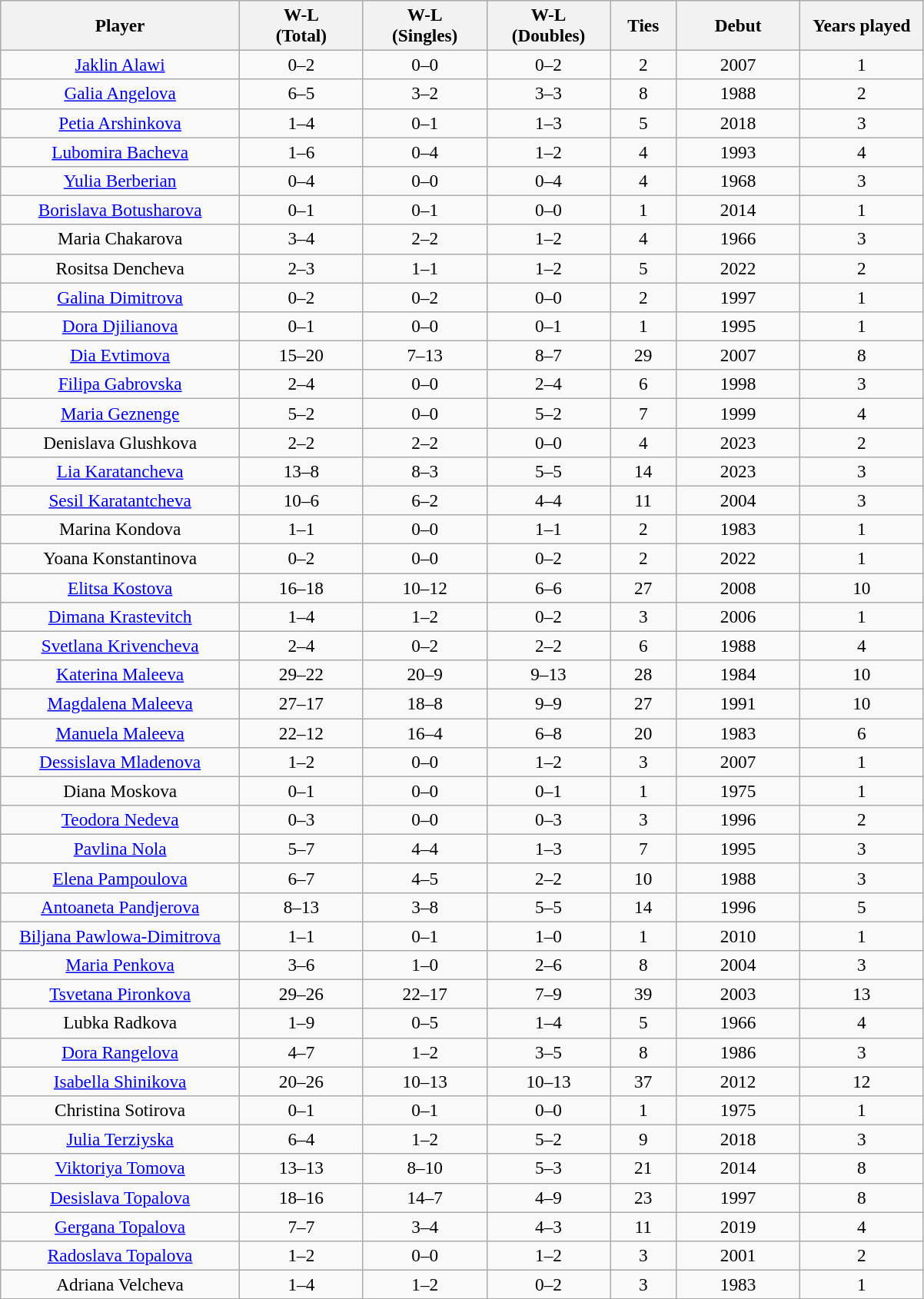<table class="wikitable sortable" style=font-size:97%>
<tr>
<th width=200>Player</th>
<th width=100>W-L<br>(Total)</th>
<th width=100>W-L<br>(Singles)</th>
<th width=100>W-L<br>(Doubles)</th>
<th width=50>Ties</th>
<th width=100>Debut</th>
<th width=100>Years played</th>
</tr>
<tr align="center">
<td><a href='#'>Jaklin Alawi</a></td>
<td>0–2</td>
<td>0–0</td>
<td>0–2</td>
<td>2</td>
<td>2007</td>
<td>1</td>
</tr>
<tr align="center">
<td><a href='#'>Galia Angelova</a></td>
<td>6–5</td>
<td>3–2</td>
<td>3–3</td>
<td>8</td>
<td>1988</td>
<td>2</td>
</tr>
<tr align="center">
<td><a href='#'>Petia Arshinkova</a></td>
<td>1–4</td>
<td>0–1</td>
<td>1–3</td>
<td>5</td>
<td>2018</td>
<td>3</td>
</tr>
<tr align="center">
<td><a href='#'>Lubomira Bacheva</a></td>
<td>1–6</td>
<td>0–4</td>
<td>1–2</td>
<td>4</td>
<td>1993</td>
<td>4</td>
</tr>
<tr align="center">
<td><a href='#'>Yulia Berberian</a></td>
<td>0–4</td>
<td>0–0</td>
<td>0–4</td>
<td>4</td>
<td>1968</td>
<td>3</td>
</tr>
<tr align="center">
<td><a href='#'>Borislava Botusharova</a></td>
<td>0–1</td>
<td>0–1</td>
<td>0–0</td>
<td>1</td>
<td>2014</td>
<td>1</td>
</tr>
<tr align="center">
<td>Maria Chakarova</td>
<td>3–4</td>
<td>2–2</td>
<td>1–2</td>
<td>4</td>
<td>1966</td>
<td>3</td>
</tr>
<tr align="center">
<td>Rositsa Dencheva</td>
<td>2–3</td>
<td>1–1</td>
<td>1–2</td>
<td>5</td>
<td>2022</td>
<td>2</td>
</tr>
<tr align="center">
<td><a href='#'>Galina Dimitrova</a></td>
<td>0–2</td>
<td>0–2</td>
<td>0–0</td>
<td>2</td>
<td>1997</td>
<td>1</td>
</tr>
<tr align="center">
<td><a href='#'>Dora Djilianova</a></td>
<td>0–1</td>
<td>0–0</td>
<td>0–1</td>
<td>1</td>
<td>1995</td>
<td>1</td>
</tr>
<tr align="center">
<td><a href='#'>Dia Evtimova</a></td>
<td>15–20</td>
<td>7–13</td>
<td>8–7</td>
<td>29</td>
<td>2007</td>
<td>8</td>
</tr>
<tr align="center">
<td><a href='#'>Filipa Gabrovska</a></td>
<td>2–4</td>
<td>0–0</td>
<td>2–4</td>
<td>6</td>
<td>1998</td>
<td>3</td>
</tr>
<tr align="center">
<td><a href='#'>Maria Geznenge</a></td>
<td>5–2</td>
<td>0–0</td>
<td>5–2</td>
<td>7</td>
<td>1999</td>
<td>4</td>
</tr>
<tr align="center">
<td>Denislava Glushkova</td>
<td>2–2</td>
<td>2–2</td>
<td>0–0</td>
<td>4</td>
<td>2023</td>
<td>2</td>
</tr>
<tr align="center">
<td><a href='#'>Lia Karatancheva</a></td>
<td>13–8</td>
<td>8–3</td>
<td>5–5</td>
<td>14</td>
<td>2023</td>
<td>3</td>
</tr>
<tr align="center">
<td><a href='#'>Sesil Karatantcheva</a></td>
<td>10–6</td>
<td>6–2</td>
<td>4–4</td>
<td>11</td>
<td>2004</td>
<td>3</td>
</tr>
<tr align="center">
<td>Marina Kondova</td>
<td>1–1</td>
<td>0–0</td>
<td>1–1</td>
<td>2</td>
<td>1983</td>
<td>1</td>
</tr>
<tr align="center">
<td>Yoana Konstantinova</td>
<td>0–2</td>
<td>0–0</td>
<td>0–2</td>
<td>2</td>
<td>2022</td>
<td>1</td>
</tr>
<tr align="center">
<td><a href='#'>Elitsa Kostova</a></td>
<td>16–18</td>
<td>10–12</td>
<td>6–6</td>
<td>27</td>
<td>2008</td>
<td>10</td>
</tr>
<tr align="center">
<td><a href='#'>Dimana Krastevitch</a></td>
<td>1–4</td>
<td>1–2</td>
<td>0–2</td>
<td>3</td>
<td>2006</td>
<td>1</td>
</tr>
<tr align="center">
<td><a href='#'>Svetlana Krivencheva</a></td>
<td>2–4</td>
<td>0–2</td>
<td>2–2</td>
<td>6</td>
<td>1988</td>
<td>4</td>
</tr>
<tr align="center">
<td><a href='#'>Katerina Maleeva</a></td>
<td>29–22</td>
<td>20–9</td>
<td>9–13</td>
<td>28</td>
<td>1984</td>
<td>10</td>
</tr>
<tr align="center">
<td><a href='#'>Magdalena Maleeva</a></td>
<td>27–17</td>
<td>18–8</td>
<td>9–9</td>
<td>27</td>
<td>1991</td>
<td>10</td>
</tr>
<tr align="center">
<td><a href='#'>Manuela Maleeva</a></td>
<td>22–12</td>
<td>16–4</td>
<td>6–8</td>
<td>20</td>
<td>1983</td>
<td>6</td>
</tr>
<tr align="center">
<td><a href='#'>Dessislava Mladenova</a></td>
<td>1–2</td>
<td>0–0</td>
<td>1–2</td>
<td>3</td>
<td>2007</td>
<td>1</td>
</tr>
<tr align="center">
<td>Diana Moskova</td>
<td>0–1</td>
<td>0–0</td>
<td>0–1</td>
<td>1</td>
<td>1975</td>
<td>1</td>
</tr>
<tr align="center">
<td><a href='#'>Teodora Nedeva</a></td>
<td>0–3</td>
<td>0–0</td>
<td>0–3</td>
<td>3</td>
<td>1996</td>
<td>2</td>
</tr>
<tr align="center">
<td><a href='#'>Pavlina Nola</a></td>
<td>5–7</td>
<td>4–4</td>
<td>1–3</td>
<td>7</td>
<td>1995</td>
<td>3</td>
</tr>
<tr align="center">
<td><a href='#'>Elena Pampoulova</a></td>
<td>6–7</td>
<td>4–5</td>
<td>2–2</td>
<td>10</td>
<td>1988</td>
<td>3</td>
</tr>
<tr align="center">
<td><a href='#'>Antoaneta Pandjerova</a></td>
<td>8–13</td>
<td>3–8</td>
<td>5–5</td>
<td>14</td>
<td>1996</td>
<td>5</td>
</tr>
<tr align="center">
<td><a href='#'>Biljana Pawlowa-Dimitrova</a></td>
<td>1–1</td>
<td>0–1</td>
<td>1–0</td>
<td>1</td>
<td>2010</td>
<td>1</td>
</tr>
<tr align="center">
<td><a href='#'>Maria Penkova</a></td>
<td>3–6</td>
<td>1–0</td>
<td>2–6</td>
<td>8</td>
<td>2004</td>
<td>3</td>
</tr>
<tr align="center">
<td><a href='#'>Tsvetana Pironkova</a></td>
<td>29–26</td>
<td>22–17</td>
<td>7–9</td>
<td>39</td>
<td>2003</td>
<td>13</td>
</tr>
<tr align="center">
<td>Lubka Radkova</td>
<td>1–9</td>
<td>0–5</td>
<td>1–4</td>
<td>5</td>
<td>1966</td>
<td>4</td>
</tr>
<tr align="center">
<td><a href='#'>Dora Rangelova</a></td>
<td>4–7</td>
<td>1–2</td>
<td>3–5</td>
<td>8</td>
<td>1986</td>
<td>3</td>
</tr>
<tr align="center">
<td><a href='#'>Isabella Shinikova</a></td>
<td>20–26</td>
<td>10–13</td>
<td>10–13</td>
<td>37</td>
<td>2012</td>
<td>12</td>
</tr>
<tr align="center">
<td>Christina Sotirova</td>
<td>0–1</td>
<td>0–1</td>
<td>0–0</td>
<td>1</td>
<td>1975</td>
<td>1</td>
</tr>
<tr align="center">
<td><a href='#'>Julia Terziyska</a></td>
<td>6–4</td>
<td>1–2</td>
<td>5–2</td>
<td>9</td>
<td>2018</td>
<td>3</td>
</tr>
<tr align="center">
<td><a href='#'>Viktoriya Tomova</a></td>
<td>13–13</td>
<td>8–10</td>
<td>5–3</td>
<td>21</td>
<td>2014</td>
<td>8</td>
</tr>
<tr align="center">
<td><a href='#'>Desislava Topalova</a></td>
<td>18–16</td>
<td>14–7</td>
<td>4–9</td>
<td>23</td>
<td>1997</td>
<td>8</td>
</tr>
<tr align="center">
<td><a href='#'>Gergana Topalova</a></td>
<td>7–7</td>
<td>3–4</td>
<td>4–3</td>
<td>11</td>
<td>2019</td>
<td>4</td>
</tr>
<tr align="center">
<td><a href='#'>Radoslava Topalova</a></td>
<td>1–2</td>
<td>0–0</td>
<td>1–2</td>
<td>3</td>
<td>2001</td>
<td>2</td>
</tr>
<tr align="center">
<td>Adriana Velcheva</td>
<td>1–4</td>
<td>1–2</td>
<td>0–2</td>
<td>3</td>
<td>1983</td>
<td>1</td>
</tr>
</table>
